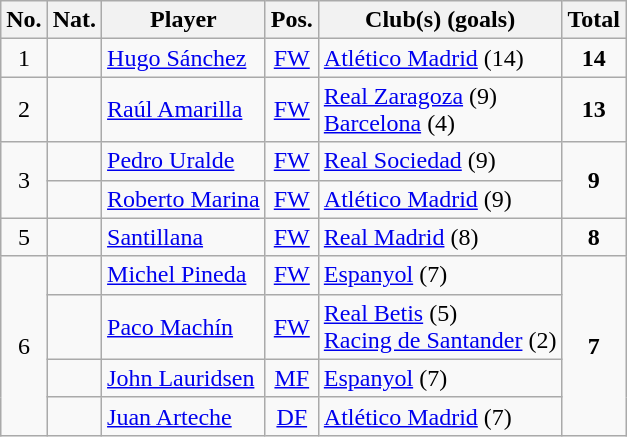<table class="wikitable sortable" style=text-align:center;>
<tr>
<th>No.</th>
<th>Nat.</th>
<th>Player</th>
<th>Pos.</th>
<th>Club(s) (goals)</th>
<th>Total</th>
</tr>
<tr>
<td>1</td>
<td></td>
<td align="left"><a href='#'>Hugo Sánchez</a></td>
<td><a href='#'>FW</a></td>
<td align="left"><a href='#'>Atlético Madrid</a> (14)</td>
<td><strong>14</strong></td>
</tr>
<tr>
<td>2</td>
<td></td>
<td align="left"><a href='#'>Raúl Amarilla</a></td>
<td><a href='#'>FW</a></td>
<td align="left"><a href='#'>Real Zaragoza</a> (9)<br><a href='#'>Barcelona</a> (4)</td>
<td><strong>13</strong></td>
</tr>
<tr>
<td rowspan="2">3</td>
<td></td>
<td align="left"><a href='#'>Pedro Uralde</a></td>
<td><a href='#'>FW</a></td>
<td align="left"><a href='#'>Real Sociedad</a> (9)</td>
<td rowspan="2"><strong>9</strong></td>
</tr>
<tr>
<td></td>
<td align="left"><a href='#'>Roberto Marina</a></td>
<td><a href='#'>FW</a></td>
<td align="left"><a href='#'>Atlético Madrid</a> (9)</td>
</tr>
<tr>
<td>5</td>
<td></td>
<td align="left"><a href='#'>Santillana</a></td>
<td><a href='#'>FW</a></td>
<td align="left"><a href='#'>Real Madrid</a> (8)</td>
<td><strong>8</strong></td>
</tr>
<tr>
<td rowspan="4">6</td>
<td></td>
<td align="left"><a href='#'>Michel Pineda</a></td>
<td><a href='#'>FW</a></td>
<td align="left"><a href='#'>Espanyol</a> (7)</td>
<td rowspan="4"><strong>7</strong></td>
</tr>
<tr>
<td></td>
<td align="left"><a href='#'>Paco Machín</a></td>
<td><a href='#'>FW</a></td>
<td align="left"><a href='#'>Real Betis</a> (5) <br><a href='#'>Racing de Santander</a> (2)</td>
</tr>
<tr>
<td></td>
<td align="left"><a href='#'>John Lauridsen</a></td>
<td><a href='#'>MF</a></td>
<td align="left"><a href='#'>Espanyol</a> (7)</td>
</tr>
<tr>
<td></td>
<td align="left"><a href='#'>Juan Arteche</a></td>
<td><a href='#'>DF</a></td>
<td align="left"><a href='#'>Atlético Madrid</a> (7)</td>
</tr>
</table>
